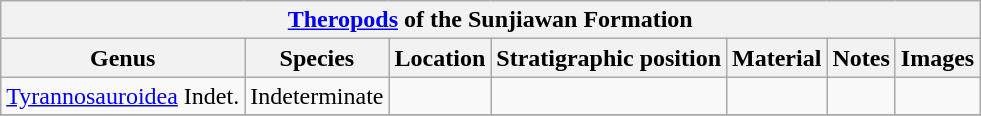<table class="wikitable" align="center">
<tr>
<th colspan="7" align="center"><a href='#'>Theropods</a> of the Sunjiawan Formation</th>
</tr>
<tr>
<th>Genus</th>
<th>Species</th>
<th>Location</th>
<th>Stratigraphic position</th>
<th>Material</th>
<th>Notes</th>
<th>Images</th>
</tr>
<tr>
<td><a href='#'>Tyrannosauroidea</a> Indet.</td>
<td>Indeterminate</td>
<td></td>
<td></td>
<td></td>
<td></td>
<td></td>
</tr>
<tr>
</tr>
</table>
